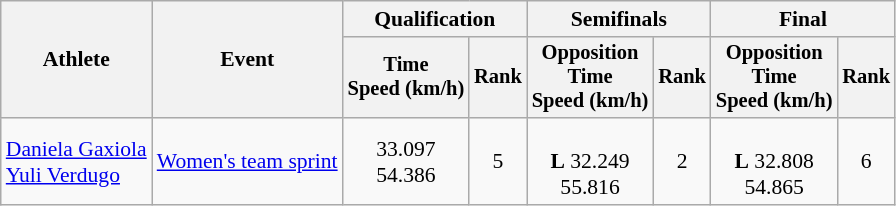<table class="wikitable" style="font-size:90%">
<tr>
<th rowspan="2">Athlete</th>
<th rowspan="2">Event</th>
<th colspan=2>Qualification</th>
<th colspan=2>Semifinals</th>
<th colspan=2>Final</th>
</tr>
<tr style="font-size:95%">
<th>Time<br>Speed (km/h)</th>
<th>Rank</th>
<th>Opposition<br>Time<br>Speed (km/h)</th>
<th>Rank</th>
<th>Opposition<br>Time<br>Speed (km/h)</th>
<th>Rank</th>
</tr>
<tr align=center>
<td align=left><a href='#'>Daniela Gaxiola</a><br><a href='#'>Yuli Verdugo</a></td>
<td align=left><a href='#'>Women's team sprint</a></td>
<td>33.097<br>54.386</td>
<td>5</td>
<td><br><strong>L</strong> 32.249<br>55.816</td>
<td>2</td>
<td><br><strong>L</strong> 32.808<br>54.865</td>
<td>6</td>
</tr>
</table>
